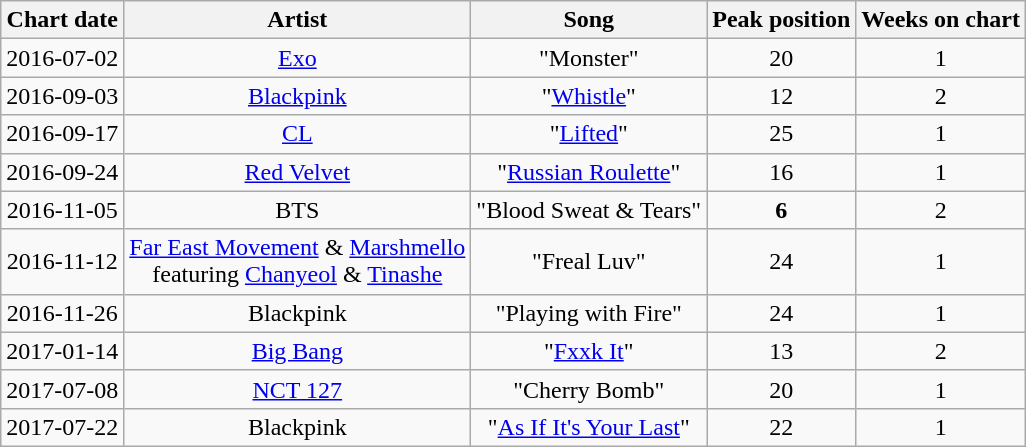<table class="wikitable sortable" style="text-align:center">
<tr>
<th>Chart date</th>
<th>Artist</th>
<th>Song</th>
<th>Peak position</th>
<th>Weeks on chart</th>
</tr>
<tr>
<td>2016-07-02</td>
<td><a href='#'>Exo</a></td>
<td>"Monster"</td>
<td>20</td>
<td>1</td>
</tr>
<tr>
<td>2016-09-03</td>
<td><a href='#'>Blackpink</a></td>
<td>"<a href='#'>Whistle</a>"</td>
<td>12</td>
<td>2</td>
</tr>
<tr>
<td>2016-09-17</td>
<td><a href='#'>CL</a></td>
<td>"<a href='#'>Lifted</a>"</td>
<td>25</td>
<td>1</td>
</tr>
<tr>
<td>2016-09-24</td>
<td><a href='#'>Red Velvet</a></td>
<td>"<a href='#'>Russian Roulette</a>"</td>
<td>16</td>
<td>1</td>
</tr>
<tr>
<td>2016-11-05</td>
<td>BTS</td>
<td>"Blood Sweat & Tears"</td>
<td><span><strong>6</strong></span></td>
<td>2</td>
</tr>
<tr>
<td>2016-11-12</td>
<td><a href='#'>Far East Movement</a> & <a href='#'>Marshmello</a><br>featuring <a href='#'>Chanyeol</a> & <a href='#'>Tinashe</a></td>
<td>"Freal Luv"</td>
<td>24</td>
<td>1</td>
</tr>
<tr>
<td>2016-11-26</td>
<td>Blackpink</td>
<td>"Playing with Fire"</td>
<td>24</td>
<td>1</td>
</tr>
<tr>
<td>2017-01-14</td>
<td><a href='#'>Big Bang</a></td>
<td>"<a href='#'>Fxxk It</a>"</td>
<td>13</td>
<td>2</td>
</tr>
<tr>
<td>2017-07-08</td>
<td><a href='#'>NCT 127</a></td>
<td>"Cherry Bomb"</td>
<td>20</td>
<td>1</td>
</tr>
<tr>
<td>2017-07-22</td>
<td>Blackpink</td>
<td>"<a href='#'>As If It's Your Last</a>"</td>
<td>22</td>
<td>1</td>
</tr>
</table>
